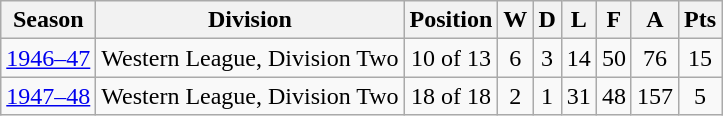<table class="wikitable" style="text-align:center;">
<tr>
<th>Season</th>
<th>Division</th>
<th>Position</th>
<th>W</th>
<th>D</th>
<th>L</th>
<th>F</th>
<th>A</th>
<th>Pts</th>
</tr>
<tr>
<td><a href='#'>1946–47</a></td>
<td align="left">Western League, Division Two</td>
<td>10 of 13</td>
<td>6</td>
<td>3</td>
<td>14</td>
<td>50</td>
<td>76</td>
<td>15</td>
</tr>
<tr>
<td><a href='#'>1947–48</a></td>
<td align="left">Western League, Division Two</td>
<td>18 of 18</td>
<td>2</td>
<td>1</td>
<td>31</td>
<td>48</td>
<td>157</td>
<td>5</td>
</tr>
</table>
